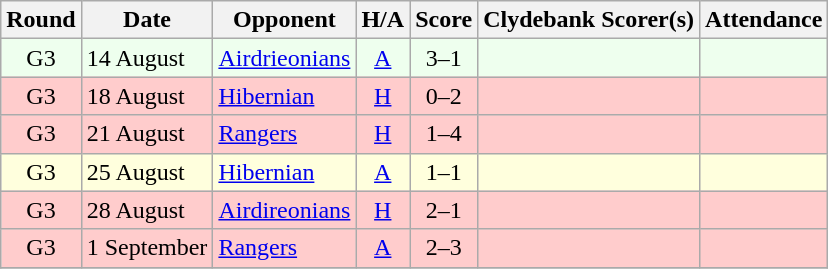<table class="wikitable" style="text-align:center">
<tr>
<th>Round</th>
<th>Date</th>
<th>Opponent</th>
<th>H/A</th>
<th>Score</th>
<th>Clydebank Scorer(s)</th>
<th>Attendance</th>
</tr>
<tr bgcolor=#EEFFEE>
<td>G3</td>
<td align=left>14 August</td>
<td align=left><a href='#'>Airdrieonians</a></td>
<td><a href='#'>A</a></td>
<td>3–1</td>
<td align=left></td>
<td></td>
</tr>
<tr bgcolor=#FFCCCC>
<td>G3</td>
<td align=left>18 August</td>
<td align=left><a href='#'>Hibernian</a></td>
<td><a href='#'>H</a></td>
<td>0–2</td>
<td align=left></td>
<td></td>
</tr>
<tr bgcolor=#FFCCCC>
<td>G3</td>
<td align=left>21 August</td>
<td align=left><a href='#'>Rangers</a></td>
<td><a href='#'>H</a></td>
<td>1–4</td>
<td align=left></td>
<td></td>
</tr>
<tr bgcolor=#FFFFDD>
<td>G3</td>
<td align=left>25 August</td>
<td align=left><a href='#'>Hibernian</a></td>
<td><a href='#'>A</a></td>
<td>1–1</td>
<td align=left></td>
<td></td>
</tr>
<tr bgcolor=#FFCCCC>
<td>G3</td>
<td align=left>28 August</td>
<td align=left><a href='#'>Airdireonians</a></td>
<td><a href='#'>H</a></td>
<td>2–1</td>
<td align=left></td>
<td></td>
</tr>
<tr bgcolor=#FFCCCC>
<td>G3</td>
<td align=left>1 September</td>
<td align=left><a href='#'>Rangers</a></td>
<td><a href='#'>A</a></td>
<td>2–3</td>
<td align=left></td>
<td></td>
</tr>
<tr>
</tr>
</table>
